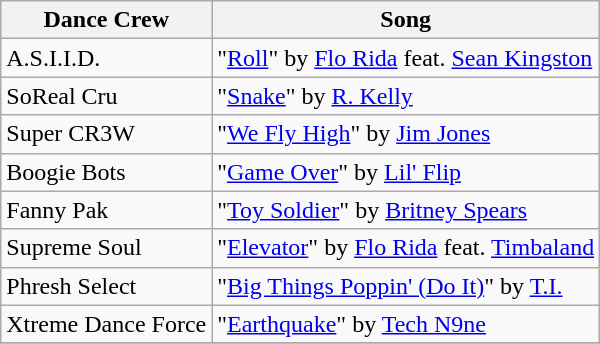<table class="wikitable" style=white-space:nowrap; text-align:center; table-layout: fixed;">
<tr>
<th>Dance Crew</th>
<th>Song</th>
</tr>
<tr>
<td>A.S.I.I.D.</td>
<td>"<a href='#'>Roll</a>" by <a href='#'>Flo Rida</a> feat. <a href='#'>Sean Kingston</a></td>
</tr>
<tr>
<td>SoReal Cru</td>
<td>"<a href='#'>Snake</a>" by <a href='#'>R. Kelly</a></td>
</tr>
<tr>
<td>Super CR3W</td>
<td>"<a href='#'>We Fly High</a>" by <a href='#'>Jim Jones</a></td>
</tr>
<tr>
<td>Boogie Bots</td>
<td>"<a href='#'>Game Over</a>" by <a href='#'>Lil' Flip</a></td>
</tr>
<tr>
<td>Fanny Pak</td>
<td>"<a href='#'>Toy Soldier</a>" by <a href='#'>Britney Spears</a></td>
</tr>
<tr>
<td>Supreme Soul</td>
<td>"<a href='#'>Elevator</a>" by <a href='#'>Flo Rida</a> feat. <a href='#'>Timbaland</a></td>
</tr>
<tr>
<td>Phresh Select</td>
<td>"<a href='#'>Big Things Poppin' (Do It)</a>" by <a href='#'>T.I.</a></td>
</tr>
<tr>
<td>Xtreme Dance Force</td>
<td>"<a href='#'>Earthquake</a>" by <a href='#'>Tech N9ne</a></td>
</tr>
<tr>
</tr>
</table>
